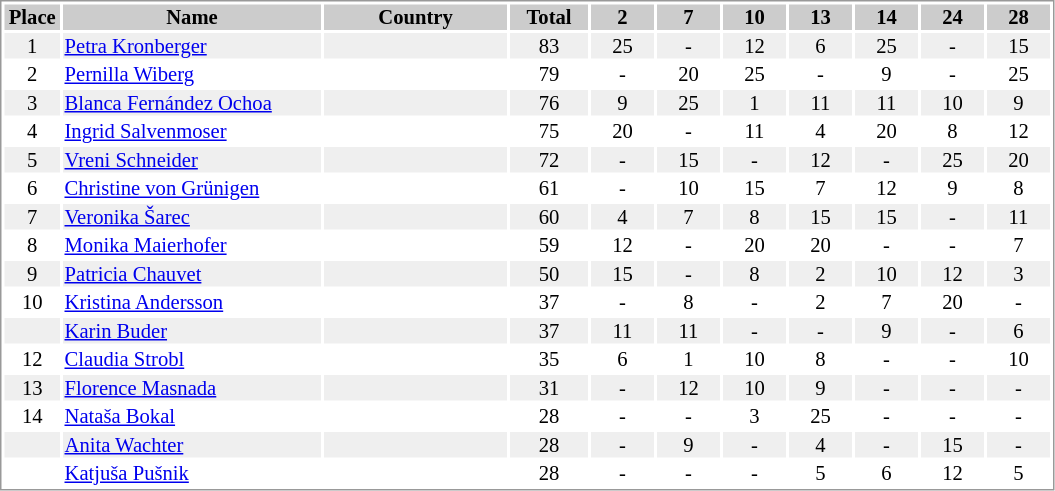<table border="0" style="border: 1px solid #999; background-color:#FFFFFF; text-align:center; font-size:86%; line-height:15px;">
<tr align="center" bgcolor="#CCCCCC">
<th width=35>Place</th>
<th width=170>Name</th>
<th width=120>Country</th>
<th width=50>Total</th>
<th width=40>2</th>
<th width=40>7</th>
<th width=40>10</th>
<th width=40>13</th>
<th width=40>14</th>
<th width=40>24</th>
<th width=40>28</th>
</tr>
<tr bgcolor="#EFEFEF">
<td>1</td>
<td align="left"><a href='#'>Petra Kronberger</a></td>
<td align="left"></td>
<td>83</td>
<td>25</td>
<td>-</td>
<td>12</td>
<td>6</td>
<td>25</td>
<td>-</td>
<td>15</td>
</tr>
<tr>
<td>2</td>
<td align="left"><a href='#'>Pernilla Wiberg</a></td>
<td align="left"></td>
<td>79</td>
<td>-</td>
<td>20</td>
<td>25</td>
<td>-</td>
<td>9</td>
<td>-</td>
<td>25</td>
</tr>
<tr bgcolor="#EFEFEF">
<td>3</td>
<td align="left"><a href='#'>Blanca Fernández Ochoa</a></td>
<td align="left"></td>
<td>76</td>
<td>9</td>
<td>25</td>
<td>1</td>
<td>11</td>
<td>11</td>
<td>10</td>
<td>9</td>
</tr>
<tr>
<td>4</td>
<td align="left"><a href='#'>Ingrid Salvenmoser</a></td>
<td align="left"></td>
<td>75</td>
<td>20</td>
<td>-</td>
<td>11</td>
<td>4</td>
<td>20</td>
<td>8</td>
<td>12</td>
</tr>
<tr bgcolor="#EFEFEF">
<td>5</td>
<td align="left"><a href='#'>Vreni Schneider</a></td>
<td align="left"></td>
<td>72</td>
<td>-</td>
<td>15</td>
<td>-</td>
<td>12</td>
<td>-</td>
<td>25</td>
<td>20</td>
</tr>
<tr>
<td>6</td>
<td align="left"><a href='#'>Christine von Grünigen</a></td>
<td align="left"></td>
<td>61</td>
<td>-</td>
<td>10</td>
<td>15</td>
<td>7</td>
<td>12</td>
<td>9</td>
<td>8</td>
</tr>
<tr bgcolor="#EFEFEF">
<td>7</td>
<td align="left"><a href='#'>Veronika Šarec</a></td>
<td align="left"></td>
<td>60</td>
<td>4</td>
<td>7</td>
<td>8</td>
<td>15</td>
<td>15</td>
<td>-</td>
<td>11</td>
</tr>
<tr>
<td>8</td>
<td align="left"><a href='#'>Monika Maierhofer</a></td>
<td align="left"></td>
<td>59</td>
<td>12</td>
<td>-</td>
<td>20</td>
<td>20</td>
<td>-</td>
<td>-</td>
<td>7</td>
</tr>
<tr bgcolor="#EFEFEF">
<td>9</td>
<td align="left"><a href='#'>Patricia Chauvet</a></td>
<td align="left"></td>
<td>50</td>
<td>15</td>
<td>-</td>
<td>8</td>
<td>2</td>
<td>10</td>
<td>12</td>
<td>3</td>
</tr>
<tr>
<td>10</td>
<td align="left"><a href='#'>Kristina Andersson</a></td>
<td align="left"></td>
<td>37</td>
<td>-</td>
<td>8</td>
<td>-</td>
<td>2</td>
<td>7</td>
<td>20</td>
<td>-</td>
</tr>
<tr bgcolor="#EFEFEF">
<td></td>
<td align="left"><a href='#'>Karin Buder</a></td>
<td align="left"></td>
<td>37</td>
<td>11</td>
<td>11</td>
<td>-</td>
<td>-</td>
<td>9</td>
<td>-</td>
<td>6</td>
</tr>
<tr>
<td>12</td>
<td align="left"><a href='#'>Claudia Strobl</a></td>
<td align="left"></td>
<td>35</td>
<td>6</td>
<td>1</td>
<td>10</td>
<td>8</td>
<td>-</td>
<td>-</td>
<td>10</td>
</tr>
<tr bgcolor="#EFEFEF">
<td>13</td>
<td align="left"><a href='#'>Florence Masnada</a></td>
<td align="left"></td>
<td>31</td>
<td>-</td>
<td>12</td>
<td>10</td>
<td>9</td>
<td>-</td>
<td>-</td>
<td>-</td>
</tr>
<tr>
<td>14</td>
<td align="left"><a href='#'>Nataša Bokal</a></td>
<td align="left"></td>
<td>28</td>
<td>-</td>
<td>-</td>
<td>3</td>
<td>25</td>
<td>-</td>
<td>-</td>
<td>-</td>
</tr>
<tr bgcolor="#EFEFEF">
<td></td>
<td align="left"><a href='#'>Anita Wachter</a></td>
<td align="left"></td>
<td>28</td>
<td>-</td>
<td>9</td>
<td>-</td>
<td>4</td>
<td>-</td>
<td>15</td>
<td>-</td>
</tr>
<tr>
<td></td>
<td align="left"><a href='#'>Katjuša Pušnik</a></td>
<td align="left"></td>
<td>28</td>
<td>-</td>
<td>-</td>
<td>-</td>
<td>5</td>
<td>6</td>
<td>12</td>
<td>5</td>
</tr>
</table>
